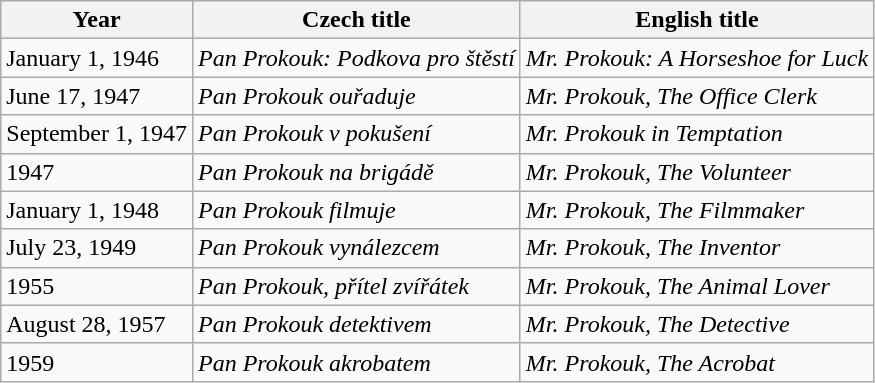<table class="wikitable">
<tr>
<th>Year</th>
<th>Czech title</th>
<th>English title</th>
</tr>
<tr>
<td>January 1, 1946</td>
<td><em>Pan Prokouk: Podkova pro štěstí</em></td>
<td><em>Mr. Prokouk: A Horseshoe for Luck</em></td>
</tr>
<tr>
<td>June 17, 1947</td>
<td><em>Pan Prokouk ouřaduje</em></td>
<td><em>Mr. Prokouk, The Office Clerk</em></td>
</tr>
<tr>
<td>September 1, 1947</td>
<td><em>Pan Prokouk v pokušení</em></td>
<td><em>Mr. Prokouk in Temptation</em></td>
</tr>
<tr>
<td>1947</td>
<td><em>Pan Prokouk na brigádě</em></td>
<td><em>Mr. Prokouk, The Volunteer</em></td>
</tr>
<tr>
<td>January 1, 1948</td>
<td><em>Pan Prokouk filmuje</em></td>
<td><em>Mr. Prokouk, The Filmmaker</em></td>
</tr>
<tr>
<td>July 23, 1949</td>
<td><em>Pan Prokouk vynálezcem</em></td>
<td><em>Mr. Prokouk, The Inventor</em></td>
</tr>
<tr>
<td>1955</td>
<td><em>Pan Prokouk, přítel zvířátek</em></td>
<td><em>Mr. Prokouk, The Animal Lover</em></td>
</tr>
<tr>
<td>August 28, 1957</td>
<td><em>Pan Prokouk detektivem</em></td>
<td><em>Mr. Prokouk, The Detective</em></td>
</tr>
<tr>
<td>1959</td>
<td><em>Pan Prokouk akrobatem</em></td>
<td><em>Mr. Prokouk, The Acrobat</em></td>
</tr>
</table>
